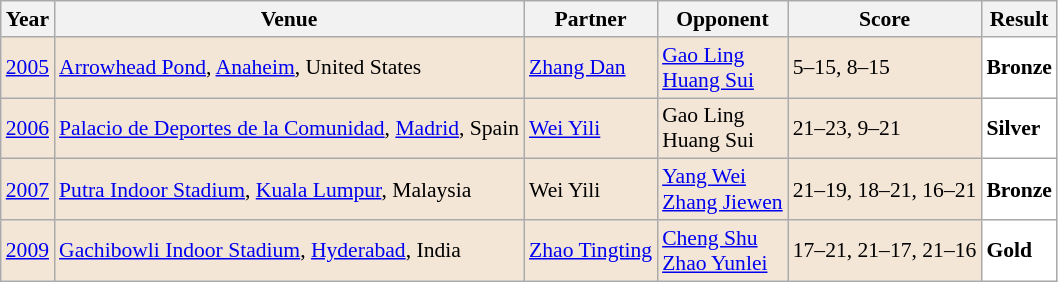<table class="sortable wikitable" style="font-size: 90%;">
<tr>
<th>Year</th>
<th>Venue</th>
<th>Partner</th>
<th>Opponent</th>
<th>Score</th>
<th>Result</th>
</tr>
<tr style="background:#F3E6D7">
<td align="center"><a href='#'>2005</a></td>
<td align="left"><a href='#'>Arrowhead Pond</a>, <a href='#'>Anaheim</a>, United States</td>
<td align="left"> <a href='#'>Zhang Dan</a></td>
<td align="left"> <a href='#'>Gao Ling</a><br> <a href='#'>Huang Sui</a></td>
<td align="left">5–15, 8–15</td>
<td style="text-align:left; background:white"> <strong>Bronze</strong></td>
</tr>
<tr style="background:#F3E6D7">
<td align="center"><a href='#'>2006</a></td>
<td align="left"><a href='#'>Palacio de Deportes de la Comunidad</a>, <a href='#'>Madrid</a>, Spain</td>
<td align="left"> <a href='#'>Wei Yili</a></td>
<td align="left"> Gao Ling<br> Huang Sui</td>
<td align="left">21–23, 9–21</td>
<td style="text-align:left; background:white"> <strong>Silver</strong></td>
</tr>
<tr style="background:#F3E6D7">
<td align="center"><a href='#'>2007</a></td>
<td align="left"><a href='#'>Putra Indoor Stadium</a>, <a href='#'>Kuala Lumpur</a>, Malaysia</td>
<td align="left"> Wei Yili</td>
<td align="left"> <a href='#'>Yang Wei</a><br> <a href='#'>Zhang Jiewen</a></td>
<td align="left">21–19, 18–21, 16–21</td>
<td style="text-align:left; background:white"> <strong>Bronze</strong></td>
</tr>
<tr style="background:#F3E6D7">
<td align="center"><a href='#'>2009</a></td>
<td align="left"><a href='#'>Gachibowli Indoor Stadium</a>, <a href='#'>Hyderabad</a>, India</td>
<td align="left"> <a href='#'>Zhao Tingting</a></td>
<td align="left"> <a href='#'>Cheng Shu</a><br> <a href='#'>Zhao Yunlei</a></td>
<td align="left">17–21, 21–17, 21–16</td>
<td style="text-align:left; background:white"> <strong>Gold</strong></td>
</tr>
</table>
